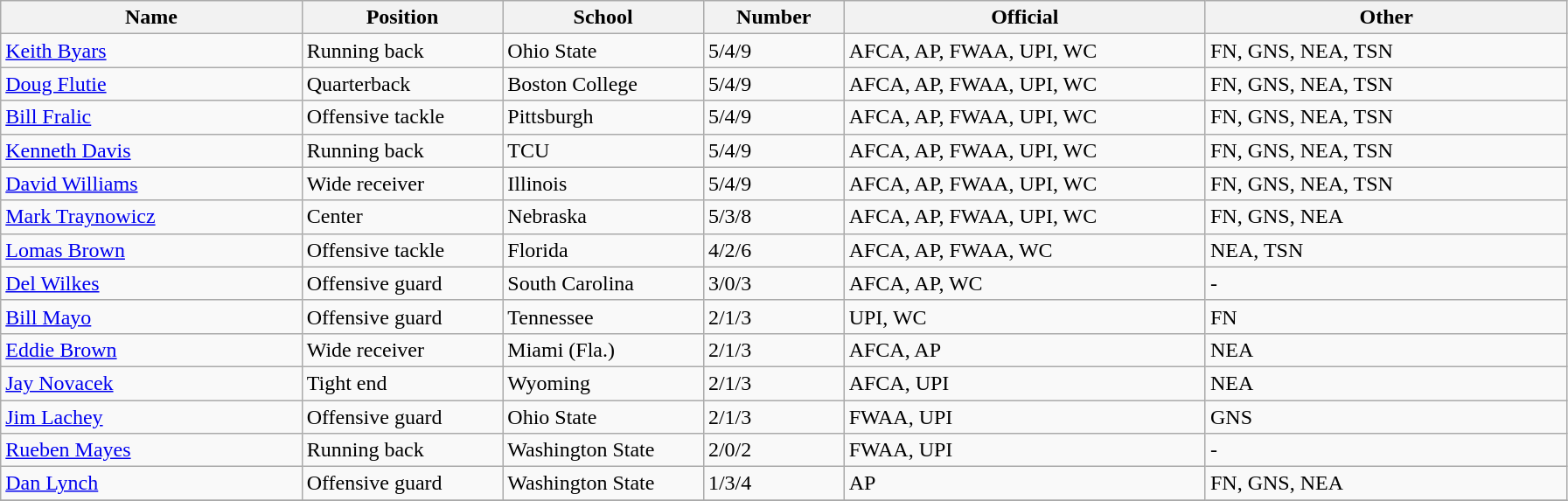<table class="wikitable sortable">
<tr>
<th bgcolor="#DDDDFF" width="15%">Name</th>
<th bgcolor="#DDDDFF" width="10%">Position</th>
<th bgcolor="#DDDDFF" width="10%">School</th>
<th bgcolor="#DDDDFF" width="7%">Number</th>
<th bgcolor="#DDDDFF" width="18%">Official</th>
<th bgcolor="#DDDDFF" width="18%">Other</th>
</tr>
<tr align="left">
<td><a href='#'>Keith Byars</a></td>
<td>Running back</td>
<td>Ohio State</td>
<td>5/4/9</td>
<td>AFCA, AP, FWAA, UPI, WC</td>
<td>FN, GNS, NEA, TSN</td>
</tr>
<tr align="left">
<td><a href='#'>Doug Flutie</a></td>
<td>Quarterback</td>
<td>Boston College</td>
<td>5/4/9</td>
<td>AFCA, AP, FWAA, UPI, WC</td>
<td>FN, GNS, NEA, TSN</td>
</tr>
<tr align="left">
<td><a href='#'>Bill Fralic</a></td>
<td>Offensive tackle</td>
<td>Pittsburgh</td>
<td>5/4/9</td>
<td>AFCA, AP, FWAA, UPI, WC</td>
<td>FN, GNS, NEA, TSN</td>
</tr>
<tr align="left">
<td><a href='#'>Kenneth Davis</a></td>
<td>Running back</td>
<td>TCU</td>
<td>5/4/9</td>
<td>AFCA, AP, FWAA, UPI, WC</td>
<td>FN, GNS, NEA, TSN</td>
</tr>
<tr align="left">
<td><a href='#'>David Williams</a></td>
<td>Wide receiver</td>
<td>Illinois</td>
<td>5/4/9</td>
<td>AFCA, AP, FWAA, UPI, WC</td>
<td>FN, GNS, NEA, TSN</td>
</tr>
<tr align="left">
<td><a href='#'>Mark Traynowicz</a></td>
<td>Center</td>
<td>Nebraska</td>
<td>5/3/8</td>
<td>AFCA, AP, FWAA, UPI, WC</td>
<td>FN, GNS, NEA</td>
</tr>
<tr align="left">
<td><a href='#'>Lomas Brown</a></td>
<td>Offensive tackle</td>
<td>Florida</td>
<td>4/2/6</td>
<td>AFCA, AP, FWAA, WC</td>
<td>NEA, TSN</td>
</tr>
<tr align="left">
<td><a href='#'>Del Wilkes</a></td>
<td>Offensive guard</td>
<td>South Carolina</td>
<td>3/0/3</td>
<td>AFCA, AP, WC</td>
<td>-</td>
</tr>
<tr align="left">
<td><a href='#'>Bill Mayo</a></td>
<td>Offensive guard</td>
<td>Tennessee</td>
<td>2/1/3</td>
<td>UPI, WC</td>
<td>FN</td>
</tr>
<tr align="left">
<td><a href='#'>Eddie Brown</a></td>
<td>Wide receiver</td>
<td>Miami (Fla.)</td>
<td>2/1/3</td>
<td>AFCA, AP</td>
<td>NEA</td>
</tr>
<tr align="left">
<td><a href='#'>Jay Novacek</a></td>
<td>Tight end</td>
<td>Wyoming</td>
<td>2/1/3</td>
<td>AFCA, UPI</td>
<td>NEA</td>
</tr>
<tr align="left">
<td><a href='#'>Jim Lachey</a></td>
<td>Offensive guard</td>
<td>Ohio State</td>
<td>2/1/3</td>
<td>FWAA, UPI</td>
<td>GNS</td>
</tr>
<tr align="left">
<td><a href='#'>Rueben Mayes</a></td>
<td>Running back</td>
<td>Washington State</td>
<td>2/0/2</td>
<td>FWAA, UPI</td>
<td>-</td>
</tr>
<tr align="left">
<td><a href='#'>Dan Lynch</a></td>
<td>Offensive guard</td>
<td>Washington State</td>
<td>1/3/4</td>
<td>AP</td>
<td>FN, GNS, NEA</td>
</tr>
<tr align="left">
</tr>
</table>
